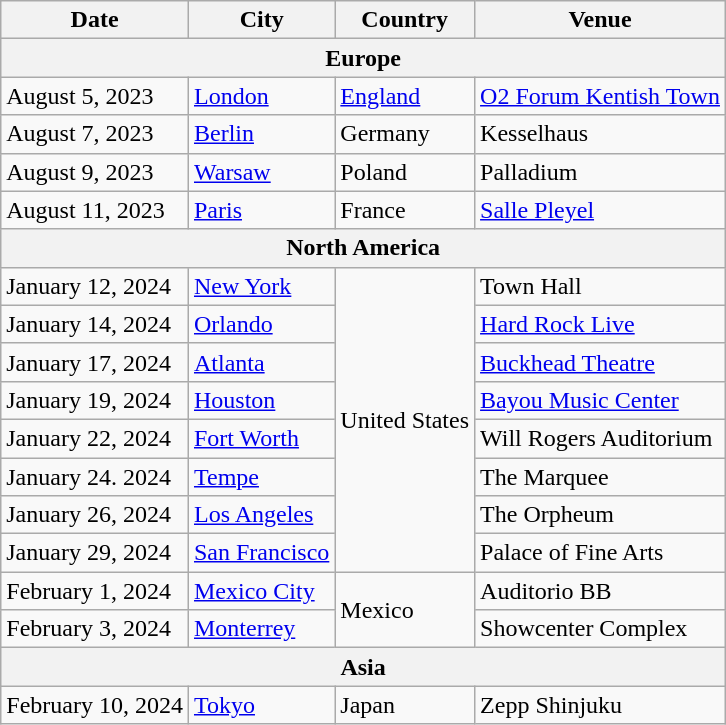<table class="wikitable">
<tr>
<th>Date</th>
<th>City</th>
<th>Country</th>
<th>Venue</th>
</tr>
<tr>
<th colspan="4">Europe</th>
</tr>
<tr>
<td>August 5, 2023</td>
<td><a href='#'>London</a></td>
<td><a href='#'>England</a></td>
<td><a href='#'>O2 Forum Kentish Town</a></td>
</tr>
<tr>
<td>August 7, 2023</td>
<td><a href='#'>Berlin</a></td>
<td>Germany</td>
<td>Kesselhaus</td>
</tr>
<tr>
<td>August 9, 2023</td>
<td><a href='#'>Warsaw</a></td>
<td>Poland</td>
<td>Palladium</td>
</tr>
<tr>
<td>August 11, 2023</td>
<td><a href='#'>Paris</a></td>
<td>France</td>
<td><a href='#'>Salle Pleyel</a></td>
</tr>
<tr>
<th colspan="4">North America</th>
</tr>
<tr>
<td>January 12, 2024</td>
<td><a href='#'>New York</a></td>
<td rowspan="8">United States</td>
<td>Town Hall</td>
</tr>
<tr>
<td>January 14, 2024</td>
<td><a href='#'>Orlando</a></td>
<td><a href='#'>Hard Rock Live</a></td>
</tr>
<tr>
<td>January 17, 2024</td>
<td><a href='#'>Atlanta</a></td>
<td><a href='#'>Buckhead Theatre</a></td>
</tr>
<tr>
<td>January 19, 2024</td>
<td><a href='#'>Houston</a></td>
<td><a href='#'>Bayou Music Center</a></td>
</tr>
<tr>
<td>January 22, 2024</td>
<td><a href='#'>Fort Worth</a></td>
<td>Will Rogers Auditorium</td>
</tr>
<tr>
<td>January 24. 2024</td>
<td><a href='#'>Tempe</a></td>
<td>The Marquee</td>
</tr>
<tr>
<td>January 26, 2024</td>
<td><a href='#'>Los Angeles</a></td>
<td>The Orpheum</td>
</tr>
<tr>
<td>January 29, 2024</td>
<td><a href='#'>San Francisco</a></td>
<td>Palace of Fine Arts</td>
</tr>
<tr>
<td>February 1, 2024</td>
<td><a href='#'>Mexico City</a></td>
<td rowspan="2">Mexico</td>
<td>Auditorio BB</td>
</tr>
<tr>
<td>February 3, 2024</td>
<td><a href='#'>Monterrey</a></td>
<td>Showcenter Complex</td>
</tr>
<tr>
<th colspan="4">Asia</th>
</tr>
<tr>
<td>February 10, 2024</td>
<td><a href='#'>Tokyo</a></td>
<td>Japan</td>
<td>Zepp Shinjuku</td>
</tr>
</table>
